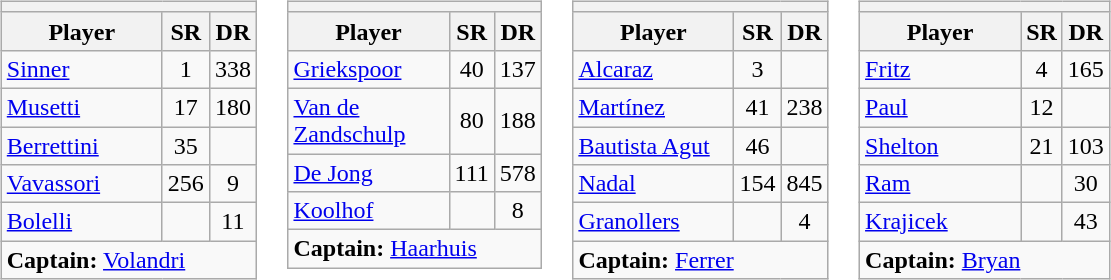<table>
<tr valign=top>
<td><br><table class="wikitable sortable nowrap">
<tr>
<th colspan=3></th>
</tr>
<tr>
<th width=100>Player</th>
<th width=20>SR</th>
<th width=20>DR</th>
</tr>
<tr>
<td><a href='#'>Sinner</a></td>
<td align=center>1</td>
<td align=center>338</td>
</tr>
<tr>
<td><a href='#'>Musetti</a></td>
<td align=center>17</td>
<td align=center>180</td>
</tr>
<tr>
<td><a href='#'>Berrettini</a></td>
<td align=center>35</td>
<td align=center></td>
</tr>
<tr>
<td><a href='#'>Vavassori</a></td>
<td align=center>256</td>
<td align=center>9</td>
</tr>
<tr>
<td><a href='#'>Bolelli</a></td>
<td align=center></td>
<td align=center>11</td>
</tr>
<tr class="sortbottom">
<td colspan=3><strong>Captain:</strong> <a href='#'>Volandri</a></td>
</tr>
</table>
</td>
<td><br><table class="wikitable sortable nowrap">
<tr>
<th colspan=3></th>
</tr>
<tr>
<th width=100>Player</th>
<th width=20>SR</th>
<th width=20>DR</th>
</tr>
<tr>
<td><a href='#'>Griekspoor</a></td>
<td align=center>40</td>
<td align=center>137</td>
</tr>
<tr>
<td><a href='#'>Van de Zandschulp</a></td>
<td align=center>80</td>
<td align=center>188</td>
</tr>
<tr>
<td><a href='#'>De Jong</a></td>
<td align=center>111</td>
<td align=center>578</td>
</tr>
<tr>
<td><a href='#'>Koolhof</a></td>
<td align=center></td>
<td align=center>8</td>
</tr>
<tr class="sortbottom">
<td colspan=3><strong>Captain:</strong> <a href='#'>Haarhuis</a></td>
</tr>
</table>
</td>
<td><br><table class="wikitable sortable nowrap">
<tr>
<th colspan=3></th>
</tr>
<tr>
<th width=100>Player</th>
<th width=20>SR</th>
<th width=20>DR</th>
</tr>
<tr>
<td><a href='#'>Alcaraz</a></td>
<td align=center>3</td>
<td align=center></td>
</tr>
<tr>
<td><a href='#'>Martínez</a></td>
<td align=center>41</td>
<td align=center>238</td>
</tr>
<tr>
<td><a href='#'>Bautista Agut</a></td>
<td align=center>46</td>
<td align=center></td>
</tr>
<tr>
<td><a href='#'>Nadal</a></td>
<td align=center>154</td>
<td align=center>845</td>
</tr>
<tr>
<td><a href='#'>Granollers</a></td>
<td align=center></td>
<td align=center>4</td>
</tr>
<tr class="sortbottom">
<td colspan=3><strong>Captain:</strong> <a href='#'>Ferrer</a></td>
</tr>
</table>
</td>
<td><br><table class="wikitable sortable nowrap">
<tr>
<th colspan=3></th>
</tr>
<tr>
<th width=100>Player</th>
<th width=20>SR</th>
<th width=20>DR</th>
</tr>
<tr>
<td><a href='#'>Fritz</a></td>
<td align=center>4</td>
<td align=center>165</td>
</tr>
<tr>
<td><a href='#'>Paul</a></td>
<td align=center>12</td>
<td align=center></td>
</tr>
<tr>
<td><a href='#'>Shelton</a></td>
<td align=center>21</td>
<td align=center>103</td>
</tr>
<tr>
<td><a href='#'>Ram</a></td>
<td align=center></td>
<td align=center>30</td>
</tr>
<tr>
<td><a href='#'>Krajicek</a></td>
<td align=center></td>
<td align=center>43</td>
</tr>
<tr class="sortbottom">
<td colspan=3><strong>Captain:</strong> <a href='#'>Bryan</a></td>
</tr>
</table>
</td>
</tr>
</table>
